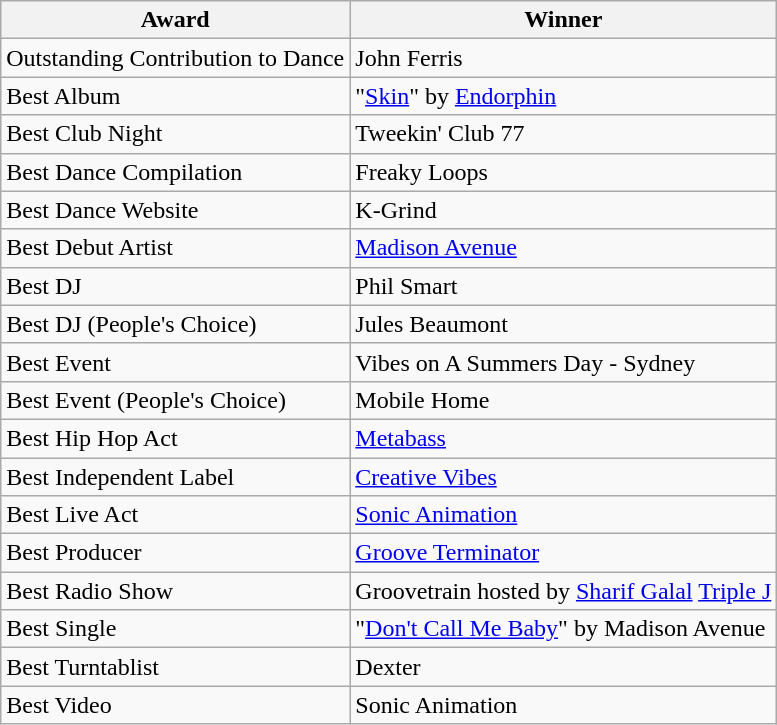<table class="wikitable">
<tr>
<th>Award</th>
<th>Winner</th>
</tr>
<tr>
<td>Outstanding Contribution to Dance</td>
<td>John Ferris</td>
</tr>
<tr>
<td>Best Album</td>
<td>"<a href='#'>Skin</a>" by <a href='#'>Endorphin</a></td>
</tr>
<tr>
<td>Best Club Night</td>
<td>Tweekin' Club 77</td>
</tr>
<tr>
<td>Best Dance Compilation</td>
<td>Freaky Loops</td>
</tr>
<tr>
<td>Best Dance Website</td>
<td>K-Grind</td>
</tr>
<tr>
<td>Best Debut Artist</td>
<td><a href='#'>Madison Avenue</a></td>
</tr>
<tr>
<td>Best DJ</td>
<td>Phil Smart</td>
</tr>
<tr>
<td>Best DJ (People's Choice)</td>
<td>Jules Beaumont</td>
</tr>
<tr>
<td>Best Event</td>
<td>Vibes on A Summers Day - Sydney</td>
</tr>
<tr>
<td>Best Event (People's Choice)</td>
<td>Mobile Home</td>
</tr>
<tr>
<td>Best Hip Hop Act</td>
<td><a href='#'>Metabass</a></td>
</tr>
<tr>
<td>Best Independent Label</td>
<td><a href='#'>Creative Vibes</a></td>
</tr>
<tr>
<td>Best Live Act</td>
<td><a href='#'>Sonic Animation</a></td>
</tr>
<tr>
<td>Best Producer</td>
<td><a href='#'>Groove Terminator</a></td>
</tr>
<tr>
<td>Best Radio Show</td>
<td>Groovetrain hosted by <a href='#'>Sharif Galal</a> <a href='#'>Triple J</a></td>
</tr>
<tr>
<td>Best Single</td>
<td>"<a href='#'>Don't Call Me Baby</a>" by Madison Avenue</td>
</tr>
<tr>
<td>Best Turntablist</td>
<td>Dexter</td>
</tr>
<tr>
<td>Best Video</td>
<td>Sonic Animation</td>
</tr>
</table>
